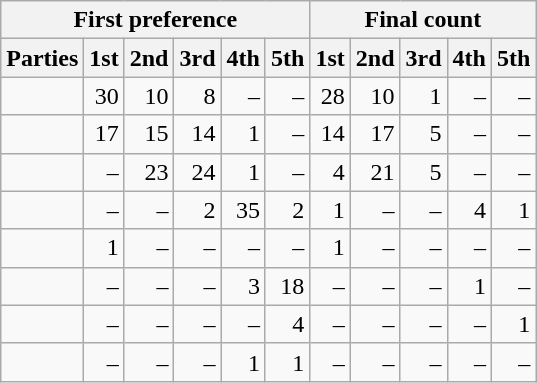<table class="wikitable" style="text-align:right;">
<tr>
<th colspan="6">First preference</th>
<th colspan="5">Final count</th>
</tr>
<tr>
<th style="text-align:left;">Parties</th>
<th>1st</th>
<th>2nd</th>
<th>3rd</th>
<th>4th</th>
<th>5th</th>
<th>1st</th>
<th>2nd</th>
<th>3rd</th>
<th>4th</th>
<th>5th</th>
</tr>
<tr>
<td style="text-align:left;"></td>
<td>30</td>
<td>10</td>
<td>8</td>
<td>–</td>
<td>–</td>
<td>28</td>
<td>10</td>
<td>1</td>
<td>–</td>
<td>–</td>
</tr>
<tr>
<td style="text-align:left;"></td>
<td>17</td>
<td>15</td>
<td>14</td>
<td>1</td>
<td>–</td>
<td>14</td>
<td>17</td>
<td>5</td>
<td>–</td>
<td>–</td>
</tr>
<tr>
<td style="text-align:left;"></td>
<td>–</td>
<td>23</td>
<td>24</td>
<td>1</td>
<td>–</td>
<td>4</td>
<td>21</td>
<td>5</td>
<td>–</td>
<td>–</td>
</tr>
<tr>
<td style="text-align:left;"></td>
<td>–</td>
<td>–</td>
<td>2</td>
<td>35</td>
<td>2</td>
<td>1</td>
<td>–</td>
<td>–</td>
<td>4</td>
<td>1</td>
</tr>
<tr>
<td style="text-align:left;"></td>
<td>1</td>
<td>–</td>
<td>–</td>
<td>–</td>
<td>–</td>
<td>1</td>
<td>–</td>
<td>–</td>
<td>–</td>
<td>–</td>
</tr>
<tr>
<td style="text-align:left;"></td>
<td>–</td>
<td>–</td>
<td>–</td>
<td>3</td>
<td>18</td>
<td>–</td>
<td>–</td>
<td>–</td>
<td>1</td>
<td>–</td>
</tr>
<tr>
<td style="text-align:left;"></td>
<td>–</td>
<td>–</td>
<td>–</td>
<td>–</td>
<td>4</td>
<td>–</td>
<td>–</td>
<td>–</td>
<td>–</td>
<td>1</td>
</tr>
<tr>
<td style="text-align:left;"></td>
<td>–</td>
<td>–</td>
<td>–</td>
<td>1</td>
<td>1</td>
<td>–</td>
<td>–</td>
<td>–</td>
<td>–</td>
<td>–</td>
</tr>
</table>
